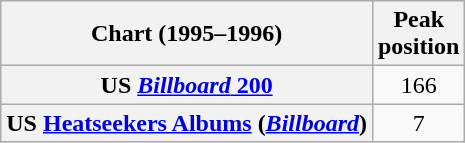<table class="wikitable sortable plainrowheaders" style="text-align:center">
<tr>
<th scope="col">Chart (1995–1996)</th>
<th scope="col">Peak<br>position</th>
</tr>
<tr>
<th scope="row">US <a href='#'><em>Billboard</em> 200</a></th>
<td align="center">166</td>
</tr>
<tr>
<th scope="row">US <a href='#'>Heatseekers Albums</a> (<em><a href='#'>Billboard</a></em>)</th>
<td align="center">7</td>
</tr>
</table>
